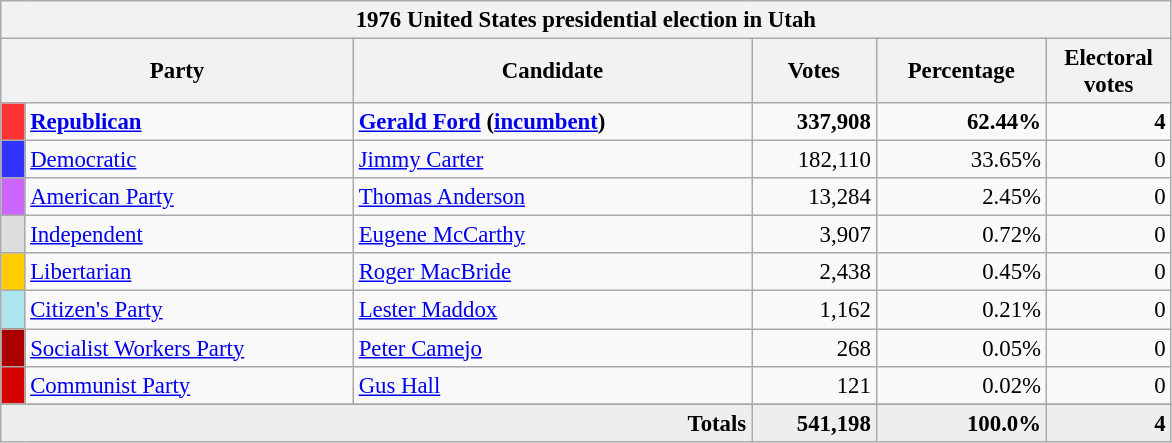<table class="wikitable" style="font-size: 95%;">
<tr>
<th colspan="9">1976 United States presidential election in Utah</th>
</tr>
<tr>
<th colspan="2" style="width: 15em">Party</th>
<th style="width: 17em">Candidate</th>
<th style="width: 5em">Votes</th>
<th style="width: 7em">Percentage</th>
<th style="width: 5em">Electoral votes</th>
</tr>
<tr>
<th style="background:#f33; width:3px;"></th>
<td style="width: 130px"><strong><a href='#'>Republican</a></strong></td>
<td><strong><a href='#'>Gerald Ford</a> (<a href='#'>incumbent</a>)</strong></td>
<td style="text-align:right;"><strong>337,908</strong></td>
<td style="text-align:right;"><strong>62.44%</strong></td>
<td style="text-align:right;"><strong>4</strong></td>
</tr>
<tr>
<th style="background:#33f; width:3px;"></th>
<td style="width: 130px"><a href='#'>Democratic</a></td>
<td><a href='#'>Jimmy Carter</a></td>
<td style="text-align:right;">182,110</td>
<td style="text-align:right;">33.65%</td>
<td style="text-align:right;">0</td>
</tr>
<tr>
<th style="background:#CC66FF; width:3px;"></th>
<td style="width: 130px"><a href='#'>American Party</a></td>
<td><a href='#'>Thomas Anderson</a></td>
<td style="text-align:right;">13,284</td>
<td style="text-align:right;">2.45%</td>
<td style="text-align:right;">0</td>
</tr>
<tr>
<th style="background-color:#DDDDDD; width: 3px"></th>
<td style="width: 130px"><a href='#'>Independent</a></td>
<td><a href='#'>Eugene McCarthy</a></td>
<td align="right">3,907</td>
<td align="right">0.72%</td>
<td align="right">0</td>
</tr>
<tr>
<th style="background:#FFCC00; width:3px;"></th>
<td style="width: 130px"><a href='#'>Libertarian</a></td>
<td><a href='#'>Roger MacBride</a></td>
<td style="text-align:right;">2,438</td>
<td style="text-align:right;">0.45%</td>
<td style="text-align:right;">0</td>
</tr>
<tr>
<th style="background: #ACE5EE; width:3px;"></th>
<td style="width: 130px"><a href='#'>Citizen's Party</a></td>
<td><a href='#'>Lester Maddox</a></td>
<td style="text-align:right;">1,162</td>
<td style="text-align:right;">0.21%</td>
<td style="text-align:right;">0</td>
</tr>
<tr>
<th style="background: #aa0000; width:3px;"></th>
<td style="width: 130px"><a href='#'>Socialist Workers Party</a></td>
<td><a href='#'>Peter Camejo</a></td>
<td style="text-align:right;">268</td>
<td style="text-align:right;">0.05%</td>
<td style="text-align:right;">0</td>
</tr>
<tr>
<td style="background: #d50000; width: 3px"></td>
<td style="width: 130px"><a href='#'>Communist Party</a></td>
<td><a href='#'>Gus Hall</a></td>
<td style="text-align:right;">121</td>
<td style="text-align:right;">0.02%</td>
<td style="text-align:right;">0</td>
</tr>
<tr>
</tr>
<tr style="background:#eee; text-align:right;">
<td colspan="3"><strong>Totals</strong></td>
<td><strong>541,198</strong></td>
<td><strong>100.0%</strong></td>
<td><strong>4</strong></td>
</tr>
</table>
